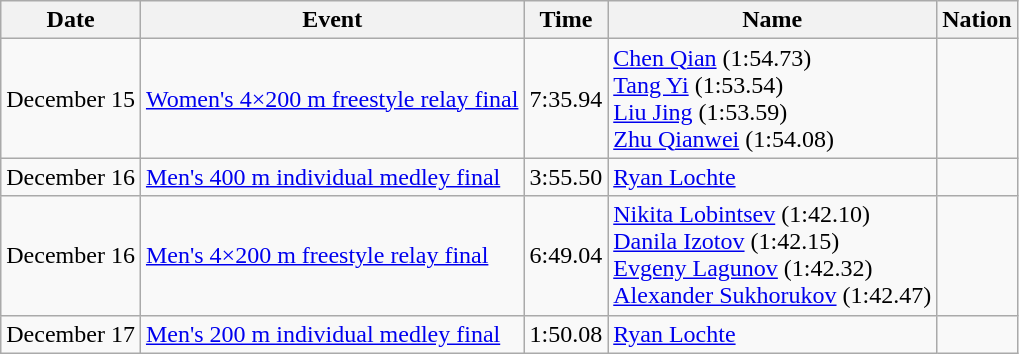<table class="wikitable">
<tr>
<th>Date</th>
<th>Event</th>
<th>Time</th>
<th>Name</th>
<th>Nation</th>
</tr>
<tr>
<td>December 15</td>
<td><a href='#'>Women's 4×200 m freestyle relay final</a></td>
<td align="right">7:35.94</td>
<td><a href='#'>Chen Qian</a> (1:54.73)<br><a href='#'>Tang Yi</a> (1:53.54)<br><a href='#'>Liu Jing</a> (1:53.59)<br><a href='#'>Zhu Qianwei</a> (1:54.08)</td>
<td></td>
</tr>
<tr>
<td>December 16</td>
<td><a href='#'>Men's 400 m individual medley final</a></td>
<td align="right">3:55.50</td>
<td><a href='#'>Ryan Lochte</a></td>
<td></td>
</tr>
<tr>
<td>December 16</td>
<td><a href='#'>Men's 4×200 m freestyle relay final</a></td>
<td align="right">6:49.04</td>
<td><a href='#'>Nikita Lobintsev</a> (1:42.10)<br><a href='#'>Danila Izotov</a> (1:42.15)<br><a href='#'>Evgeny Lagunov</a> (1:42.32)<br><a href='#'>Alexander Sukhorukov</a> (1:42.47)</td>
<td></td>
</tr>
<tr>
<td>December 17</td>
<td><a href='#'>Men's 200 m individual medley final</a></td>
<td align="right">1:50.08</td>
<td><a href='#'>Ryan Lochte</a></td>
<td></td>
</tr>
</table>
